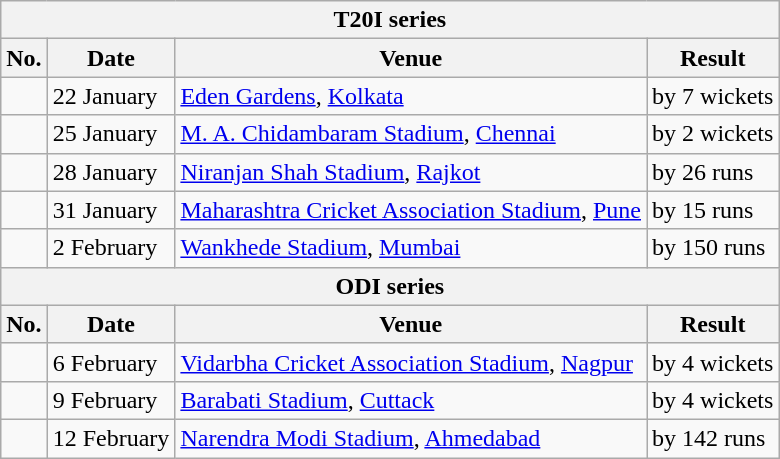<table class="wikitable">
<tr>
<th colspan="4">T20I series</th>
</tr>
<tr>
<th>No.</th>
<th>Date</th>
<th>Venue</th>
<th>Result</th>
</tr>
<tr>
<td></td>
<td>22 January</td>
<td><a href='#'>Eden Gardens</a>, <a href='#'>Kolkata</a></td>
<td> by 7 wickets</td>
</tr>
<tr>
<td></td>
<td>25 January</td>
<td><a href='#'>M. A. Chidambaram Stadium</a>, <a href='#'>Chennai</a></td>
<td> by 2 wickets</td>
</tr>
<tr>
<td></td>
<td>28 January</td>
<td><a href='#'>Niranjan Shah Stadium</a>, <a href='#'>Rajkot</a></td>
<td> by 26 runs</td>
</tr>
<tr>
<td></td>
<td>31 January</td>
<td><a href='#'>Maharashtra Cricket Association Stadium</a>, <a href='#'>Pune</a></td>
<td> by 15 runs</td>
</tr>
<tr>
<td></td>
<td>2 February</td>
<td><a href='#'>Wankhede Stadium</a>, <a href='#'>Mumbai</a></td>
<td> by 150 runs</td>
</tr>
<tr>
<th colspan="4">ODI series</th>
</tr>
<tr>
<th>No.</th>
<th>Date</th>
<th>Venue</th>
<th>Result</th>
</tr>
<tr>
<td></td>
<td>6 February</td>
<td><a href='#'>Vidarbha Cricket Association Stadium</a>, <a href='#'>Nagpur</a></td>
<td> by 4 wickets</td>
</tr>
<tr>
<td></td>
<td>9 February</td>
<td><a href='#'>Barabati Stadium</a>, <a href='#'>Cuttack</a></td>
<td> by 4 wickets</td>
</tr>
<tr>
<td></td>
<td>12 February</td>
<td><a href='#'>Narendra Modi Stadium</a>, <a href='#'>Ahmedabad</a></td>
<td> by 142 runs</td>
</tr>
</table>
